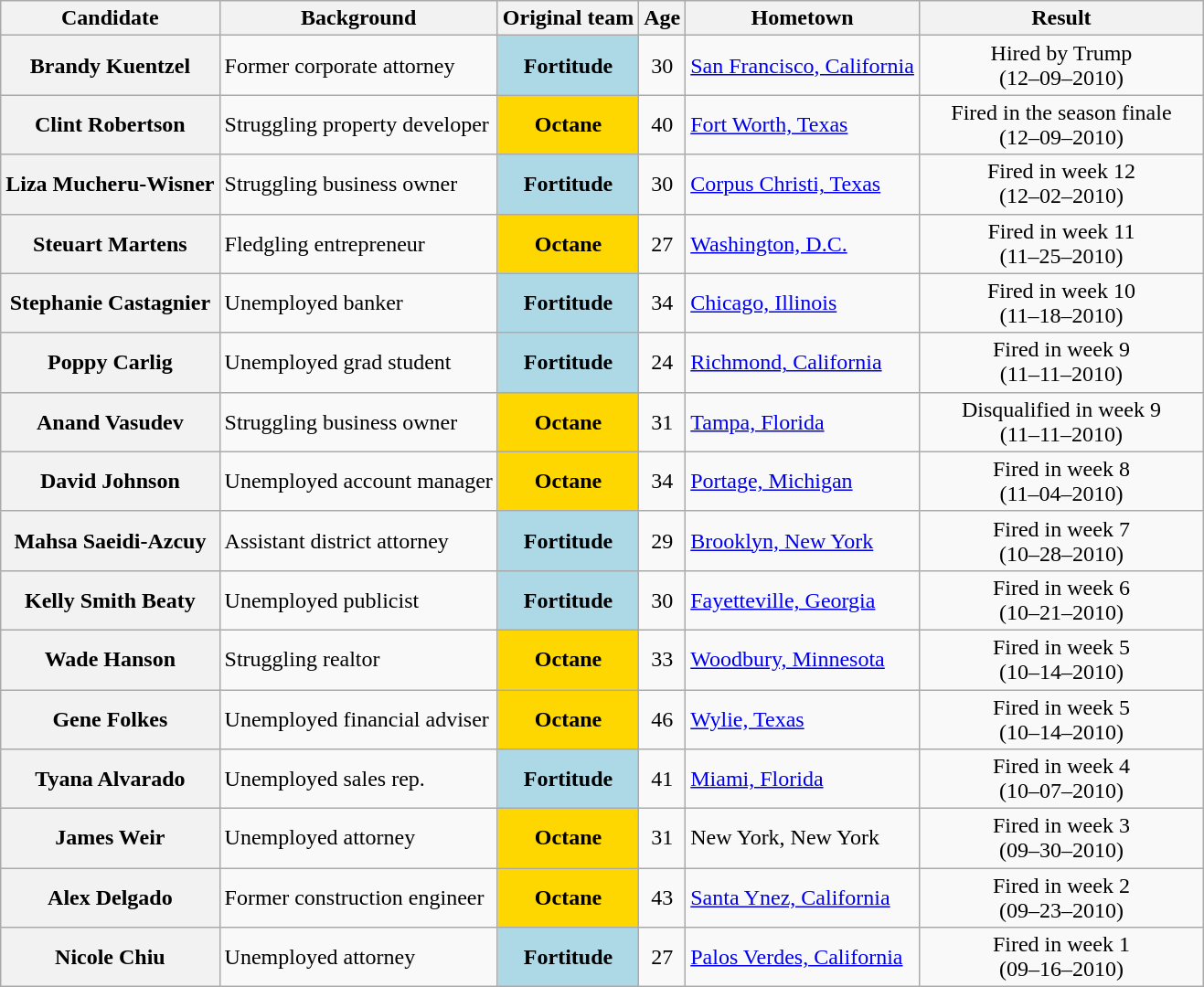<table class=" wikitable sortable">
<tr>
<th>Candidate</th>
<th>Background</th>
<th>Original team</th>
<th>Age</th>
<th>Hometown</th>
<th width="200">Result</th>
</tr>
<tr>
<th>Brandy Kuentzel</th>
<td>Former corporate attorney</td>
<td style="text-align:center; background:lightblue;"><strong>Fortitude</strong></td>
<td align="center">30</td>
<td><a href='#'>San Francisco, California</a></td>
<td align="center">Hired by Trump<br>(12–09–2010)</td>
</tr>
<tr>
<th>Clint Robertson</th>
<td>Struggling property developer</td>
<td style="text-align:center; background:gold;"><strong>Octane</strong></td>
<td align="center">40</td>
<td><a href='#'>Fort Worth, Texas</a></td>
<td align="center">Fired in the season finale<br>(12–09–2010)</td>
</tr>
<tr>
<th>Liza Mucheru-Wisner</th>
<td>Struggling business owner</td>
<td style="text-align:center; background:lightblue;"><strong>Fortitude</strong></td>
<td align="center">30</td>
<td><a href='#'>Corpus Christi, Texas</a></td>
<td align="center">Fired in week 12<br>(12–02–2010)</td>
</tr>
<tr>
<th>Steuart Martens</th>
<td>Fledgling entrepreneur</td>
<td style="text-align:center; background:gold;"><strong>Octane</strong></td>
<td align="center">27</td>
<td><a href='#'>Washington, D.C.</a></td>
<td align="center">Fired in week 11<br>(11–25–2010)</td>
</tr>
<tr>
<th>Stephanie Castagnier</th>
<td>Unemployed banker</td>
<td style="text-align:center; background:lightblue;"><strong>Fortitude</strong></td>
<td align="center">34</td>
<td><a href='#'>Chicago, Illinois</a></td>
<td align="center">Fired in week 10<br>(11–18–2010)</td>
</tr>
<tr>
<th>Poppy Carlig</th>
<td>Unemployed grad student</td>
<td style="text-align:center; background:lightblue;"><strong>Fortitude</strong></td>
<td align="center">24</td>
<td><a href='#'>Richmond, California</a></td>
<td align="center">Fired in week 9<br>(11–11–2010)</td>
</tr>
<tr>
<th>Anand Vasudev</th>
<td>Struggling business owner</td>
<td style="text-align:center; background:gold;"><strong>Octane</strong></td>
<td align="center">31</td>
<td><a href='#'>Tampa, Florida</a></td>
<td align="center">Disqualified in week 9<br>(11–11–2010)</td>
</tr>
<tr>
<th>David Johnson</th>
<td>Unemployed account manager</td>
<td style="text-align:center; background:gold;"><strong>Octane</strong></td>
<td align="center">34</td>
<td><a href='#'>Portage, Michigan</a></td>
<td align="center">Fired in week 8<br>(11–04–2010)</td>
</tr>
<tr>
<th>Mahsa Saeidi-Azcuy</th>
<td>Assistant district attorney</td>
<td style="text-align:center; background:lightblue;"><strong>Fortitude</strong></td>
<td align="center">29</td>
<td><a href='#'>Brooklyn, New York</a></td>
<td align="center">Fired in week 7<br>(10–28–2010)</td>
</tr>
<tr>
<th>Kelly Smith Beaty</th>
<td>Unemployed publicist</td>
<td style="text-align:center; background:lightblue;"><strong>Fortitude</strong></td>
<td align="center">30</td>
<td><a href='#'>Fayetteville, Georgia</a></td>
<td align="center">Fired in week 6<br>(10–21–2010)</td>
</tr>
<tr>
<th>Wade Hanson</th>
<td>Struggling realtor</td>
<td style="text-align:center; background:gold;"><strong>Octane</strong></td>
<td align="center">33</td>
<td><a href='#'>Woodbury, Minnesota</a></td>
<td align="center">Fired in week 5<br>(10–14–2010)</td>
</tr>
<tr>
<th>Gene Folkes</th>
<td>Unemployed financial adviser</td>
<td style="text-align:center; background:gold;"><strong>Octane</strong></td>
<td align="center">46</td>
<td><a href='#'>Wylie, Texas</a></td>
<td align="center">Fired in week 5<br>(10–14–2010)</td>
</tr>
<tr>
<th>Tyana Alvarado</th>
<td>Unemployed sales rep.</td>
<td style="text-align:center; background:lightblue;"><strong>Fortitude</strong></td>
<td align="center">41</td>
<td><a href='#'>Miami, Florida</a></td>
<td align="center">Fired in week 4<br>(10–07–2010)</td>
</tr>
<tr>
<th>James Weir</th>
<td>Unemployed attorney</td>
<td style="text-align:center; background:gold;"><strong>Octane</strong></td>
<td align="center">31</td>
<td>New York, New York</td>
<td align="center">Fired in week 3<br>(09–30–2010)</td>
</tr>
<tr>
<th>Alex Delgado</th>
<td>Former construction engineer</td>
<td style="text-align:center; background:gold;"><strong>Octane</strong></td>
<td align="center">43</td>
<td><a href='#'>Santa Ynez, California</a></td>
<td align="center">Fired in week 2<br>(09–23–2010)</td>
</tr>
<tr>
<th>Nicole Chiu</th>
<td>Unemployed attorney</td>
<td style="text-align:center; background:lightblue;"><strong>Fortitude</strong></td>
<td align="center">27</td>
<td><a href='#'>Palos Verdes, California</a></td>
<td align="center">Fired in week 1<br>(09–16–2010)</td>
</tr>
</table>
